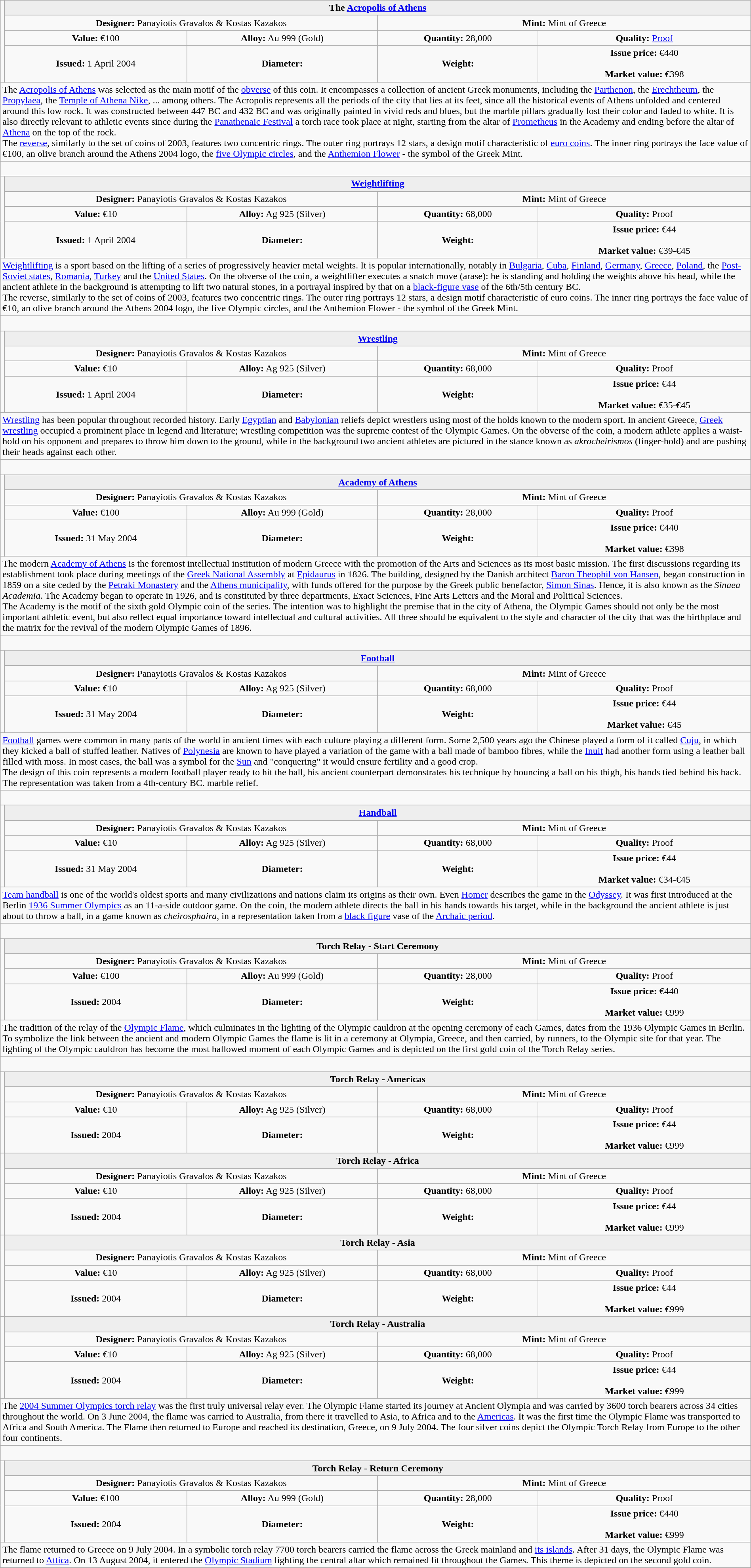<table class="wikitable" width=100%>
<tr>
<td rowspan=4 width="330px" nowrap align=center></td>
<th colspan="4" align=center style="background:#eeeeee;">The <a href='#'>Acropolis of Athens</a></th>
</tr>
<tr>
<td colspan="2" width="50%" align=center><strong>Designer:</strong> Panayiotis Gravalos & Kostas Kazakos</td>
<td colspan="2" width="50%" align=center><strong>Mint:</strong> Mint of Greece</td>
</tr>
<tr>
<td align=center><strong>Value:</strong> €100</td>
<td align=center><strong>Alloy:</strong> Au 999 (Gold)</td>
<td align=center><strong>Quantity:</strong> 28,000</td>
<td align=center><strong>Quality:</strong> <a href='#'>Proof</a></td>
</tr>
<tr>
<td align=center><strong>Issued:</strong> 1 April 2004</td>
<td align=center><strong>Diameter:</strong> </td>
<td align=center><strong>Weight:</strong> </td>
<td align=center><strong>Issue price:</strong> €440<br><br><strong>Market value:</strong> €398</td>
</tr>
<tr>
<td colspan="5" align=left>The <a href='#'>Acropolis of Athens</a> was selected as the main motif of the <a href='#'>obverse</a> of this coin. It encompasses a collection of ancient Greek monuments, including the <a href='#'>Parthenon</a>, the <a href='#'>Erechtheum</a>, the <a href='#'>Propylaea</a>, the <a href='#'>Temple of Athena Nike</a>, ... among others. The Acropolis represents all the periods of the city that lies at its feet, since all the historical events of Athens unfolded and centered around this low rock. It was constructed between 447 BC and 432 BC and was originally painted in vivid reds and blues, but the marble pillars gradually lost their color and faded to white. It is also directly relevant to athletic events since during the <a href='#'>Panathenaic Festival</a> a torch race took place at night, starting from the altar of <a href='#'>Prometheus</a> in the Academy and ending before the altar of <a href='#'>Athena</a> on the top of the rock.<br>The <a href='#'>reverse</a>, similarly to the set of coins of 2003, features two concentric rings. The outer ring portrays 12 stars, a design motif characteristic of <a href='#'>euro coins</a>. The inner ring portrays the face value of €100, an olive branch around the Athens 2004 logo, the <a href='#'>five Olympic circles</a>, and the <a href='#'>Anthemion Flower</a> - the symbol of the Greek Mint.</td>
</tr>
<tr>
<td colspan="5" align=left> </td>
</tr>
<tr>
<td rowspan=4 width="330px" nowrap align=center></td>
<th colspan="4" align=center style="background:#eeeeee;"><a href='#'>Weightlifting</a></th>
</tr>
<tr>
<td colspan="2" width="50%" align=center><strong>Designer:</strong> Panayiotis Gravalos & Kostas Kazakos</td>
<td colspan="2" width="50%" align=center><strong>Mint:</strong> Mint of Greece</td>
</tr>
<tr>
<td align=center><strong>Value:</strong> €10</td>
<td align=center><strong>Alloy:</strong> Ag 925 (Silver)</td>
<td align=center><strong>Quantity:</strong> 68,000</td>
<td align=center><strong>Quality:</strong> Proof</td>
</tr>
<tr>
<td align=center><strong>Issued:</strong> 1 April 2004</td>
<td align=center><strong>Diameter:</strong> </td>
<td align=center><strong>Weight:</strong> </td>
<td align=center><strong>Issue price:</strong> €44<br><br><strong>Market value:</strong> €39-€45</td>
</tr>
<tr>
<td colspan="5" align=left><a href='#'>Weightlifting</a> is a sport based on the lifting of a series of progressively heavier metal weights. It is popular internationally, notably in <a href='#'>Bulgaria</a>, <a href='#'>Cuba</a>, <a href='#'>Finland</a>, <a href='#'>Germany</a>, <a href='#'>Greece</a>, <a href='#'>Poland</a>, the <a href='#'>Post-Soviet states</a>, <a href='#'>Romania</a>, <a href='#'>Turkey</a> and the <a href='#'>United States</a>. On the obverse of the coin, a weightlifter executes a snatch move (arase): he is standing and holding the weights above his head, while the ancient athlete in the background is attempting to lift two natural stones, in a portrayal inspired by that on a <a href='#'>black-figure vase</a> of the 6th/5th century BC.<br>The reverse, similarly to the set of coins of 2003, features two concentric rings. The outer ring portrays 12 stars, a design motif characteristic of euro coins. The inner ring portrays the face value of €10, an olive branch around the Athens 2004 logo, the five Olympic circles, and the Anthemion Flower - the symbol of the Greek Mint.</td>
</tr>
<tr>
<td colspan="5" align=left> </td>
</tr>
<tr>
<td rowspan=4 width="330px" nowrap align=center></td>
<th colspan="4" align=center style="background:#eeeeee;"><a href='#'>Wrestling</a></th>
</tr>
<tr>
<td colspan="2" width="50%" align=center><strong>Designer:</strong> Panayiotis Gravalos & Kostas Kazakos</td>
<td colspan="2" width="50%" align=center><strong>Mint:</strong> Mint of Greece</td>
</tr>
<tr>
<td align=center><strong>Value:</strong> €10</td>
<td align=center><strong>Alloy:</strong> Ag 925 (Silver)</td>
<td align=center><strong>Quantity:</strong> 68,000</td>
<td align=center><strong>Quality:</strong> Proof</td>
</tr>
<tr>
<td align=center><strong>Issued:</strong> 1 April 2004</td>
<td align=center><strong>Diameter:</strong> </td>
<td align=center><strong>Weight:</strong> </td>
<td align=center><strong>Issue price:</strong> €44<br><br><strong>Market value:</strong> €35-€45</td>
</tr>
<tr>
<td colspan="5" align=left><a href='#'>Wrestling</a> has been popular throughout recorded history. Early <a href='#'>Egyptian</a> and <a href='#'>Babylonian</a> reliefs depict wrestlers using most of the holds known to the modern sport. In ancient Greece, <a href='#'>Greek wrestling</a> occupied a prominent place in legend and literature; wrestling competition was the supreme contest of the Olympic Games. On the obverse of the coin, a modern athlete applies a waist-hold on his opponent and prepares to throw him down to the ground, while in the background two ancient athletes are pictured in the stance known as <em>akrocheirismos</em> (finger-hold) and are pushing their heads against each other.</td>
</tr>
<tr>
<td colspan="5" align=left> </td>
</tr>
<tr>
<td rowspan=4 width="330px" nowrap align=center></td>
<th colspan="4" align=center style="background:#eeeeee;"><a href='#'>Academy of Athens</a></th>
</tr>
<tr>
<td colspan="2" width="50%" align=center><strong>Designer:</strong> Panayiotis Gravalos & Kostas Kazakos</td>
<td colspan="2" width="50%" align=center><strong>Mint:</strong> Mint of Greece</td>
</tr>
<tr>
<td align=center><strong>Value:</strong> €100</td>
<td align=center><strong>Alloy:</strong> Au 999 (Gold)</td>
<td align=center><strong>Quantity:</strong> 28,000</td>
<td align=center><strong>Quality:</strong> Proof</td>
</tr>
<tr>
<td align=center><strong>Issued:</strong> 31 May 2004</td>
<td align=center><strong>Diameter:</strong> </td>
<td align=center><strong>Weight:</strong> </td>
<td align=center><strong>Issue price:</strong> €440<br><br><strong>Market value:</strong> €398</td>
</tr>
<tr>
<td colspan="5" align=left>The modern <a href='#'>Academy of Athens</a> is the foremost intellectual institution of modern Greece with the promotion of the Arts and Sciences as its most basic mission. The first discussions regarding its establishment took place during meetings of the <a href='#'>Greek National Assembly</a> at <a href='#'>Epidaurus</a> in 1826. The building, designed by the Danish architect <a href='#'>Baron Theophil von Hansen</a>, began construction in 1859 on a site ceded by the <a href='#'>Petraki Monastery</a> and the <a href='#'>Athens municipality</a>, with funds offered for the purpose by the Greek public benefactor, <a href='#'>Simon Sinas</a>. Hence, it is also known as the <em>Sinaea Academia</em>. The Academy began to operate in 1926, and is constituted by three departments, Exact Sciences, Fine Arts Letters and the Moral and Political Sciences.<br>The Academy is the motif of the sixth gold Olympic coin of the series. The intention was to highlight the premise that in the city of Athena, the Olympic Games should not only be the most important athletic event, but also reflect equal importance toward intellectual and cultural activities.  All three should be equivalent to the style and character of the city that was the birthplace and the matrix for the revival of the modern Olympic Games of 1896.</td>
</tr>
<tr>
<td colspan="5" align=left> </td>
</tr>
<tr>
<td rowspan=4 width="330px" nowrap align=center></td>
<th colspan="4" align=center style="background:#eeeeee;"><a href='#'>Football</a></th>
</tr>
<tr>
<td colspan="2" width="50%" align=center><strong>Designer:</strong> Panayiotis Gravalos & Kostas Kazakos</td>
<td colspan="2" width="50%" align=center><strong>Mint:</strong> Mint of Greece</td>
</tr>
<tr>
<td align=center><strong>Value:</strong> €10</td>
<td align=center><strong>Alloy:</strong> Ag 925 (Silver)</td>
<td align=center><strong>Quantity:</strong> 68,000</td>
<td align=center><strong>Quality:</strong> Proof</td>
</tr>
<tr>
<td align=center><strong>Issued:</strong> 31 May 2004</td>
<td align=center><strong>Diameter:</strong> </td>
<td align=center><strong>Weight:</strong> </td>
<td align=center><strong>Issue price:</strong> €44<br><br><strong>Market value:</strong> €45</td>
</tr>
<tr>
<td colspan="5" align=left><a href='#'>Football</a> games were common in many parts of the world in ancient times with each culture playing a different form. Some 2,500 years ago the Chinese played a form of it called <a href='#'>Cuju</a>, in which they kicked a ball of stuffed leather. Natives of <a href='#'>Polynesia</a> are known to have played a variation of the game with a ball made of bamboo fibres, while the <a href='#'>Inuit</a> had another form using a leather ball filled with moss. In most cases, the ball was a symbol for the <a href='#'>Sun</a> and "conquering" it would ensure fertility and a good crop.<br>The design of this coin represents a modern football player ready to hit the ball, his ancient counterpart demonstrates his technique by bouncing a ball on his thigh, his hands tied behind his back. The representation was taken from a 4th-century BC. marble relief.</td>
</tr>
<tr>
<td colspan="5" align=left> </td>
</tr>
<tr>
<td rowspan=4 width="330px" nowrap align=center></td>
<th colspan="4" align=center style="background:#eeeeee;"><a href='#'>Handball</a></th>
</tr>
<tr>
<td colspan="2" width="50%" align=center><strong>Designer:</strong> Panayiotis Gravalos & Kostas Kazakos</td>
<td colspan="2" width="50%" align=center><strong>Mint:</strong> Mint of Greece</td>
</tr>
<tr>
<td align=center><strong>Value:</strong> €10</td>
<td align=center><strong>Alloy:</strong> Ag 925 (Silver)</td>
<td align=center><strong>Quantity:</strong> 68,000</td>
<td align=center><strong>Quality:</strong> Proof</td>
</tr>
<tr>
<td align=center><strong>Issued:</strong> 31 May 2004</td>
<td align=center><strong>Diameter:</strong> </td>
<td align=center><strong>Weight:</strong> </td>
<td align=center><strong>Issue price:</strong> €44<br><br><strong>Market value:</strong> €34-€45</td>
</tr>
<tr>
<td colspan="5" align=left><a href='#'>Team handball</a> is one of the world's oldest sports and many civilizations and nations claim its origins as their own. Even <a href='#'>Homer</a> describes the game in the <a href='#'>Odyssey</a>. It was first introduced at the Berlin <a href='#'>1936 Summer Olympics</a> as an 11-a-side outdoor game. On the coin, the modern athlete directs the ball in his hands towards his target, while in the background the ancient athlete is just about to throw a ball, in a game known as <em>cheirosphaira</em>, in a representation taken from a <a href='#'>black figure</a> vase of the <a href='#'>Archaic period</a>.</td>
</tr>
<tr>
<td colspan="5" align=left> </td>
</tr>
<tr>
<td rowspan=4 width="330px" nowrap align=center></td>
<th colspan="4" align=center style="background:#eeeeee;">Torch Relay - Start Ceremony</th>
</tr>
<tr>
<td colspan="2" width="50%" align=center><strong>Designer:</strong> Panayiotis Gravalos & Kostas Kazakos</td>
<td colspan="2" width="50%" align=center><strong>Mint:</strong> Mint of Greece</td>
</tr>
<tr>
<td align=center><strong>Value:</strong> €100</td>
<td align=center><strong>Alloy:</strong> Au 999 (Gold)</td>
<td align=center><strong>Quantity:</strong> 28,000</td>
<td align=center><strong>Quality:</strong> Proof</td>
</tr>
<tr>
<td align=center><strong>Issued:</strong> 2004</td>
<td align=center><strong>Diameter:</strong> </td>
<td align=center><strong>Weight:</strong> </td>
<td align=center><strong>Issue price:</strong> €440<br><br><strong>Market value:</strong> €999</td>
</tr>
<tr>
<td colspan="5" align=left>The tradition of the relay of the <a href='#'>Olympic Flame</a>, which culminates in the lighting of the Olympic cauldron at the opening ceremony of each Games, dates from the 1936 Olympic Games in Berlin. To symbolize the link between the ancient and modern Olympic Games the flame is lit in a ceremony at Olympia, Greece, and then carried, by runners, to the Olympic site for that year. The lighting of the Olympic cauldron has become the most hallowed moment of each Olympic Games and is depicted on the first gold coin of the Torch Relay series.</td>
</tr>
<tr>
<td colspan="5" align=left> </td>
</tr>
<tr>
<td rowspan=4 width="330px" nowrap align=center></td>
<th colspan="4" align=center style="background:#eeeeee;">Torch Relay - Americas</th>
</tr>
<tr>
<td colspan="2" width="50%" align=center><strong>Designer:</strong> Panayiotis Gravalos & Kostas Kazakos</td>
<td colspan="2" width="50%" align=center><strong>Mint:</strong> Mint of Greece</td>
</tr>
<tr>
<td align=center><strong>Value:</strong> €10</td>
<td align=center><strong>Alloy:</strong> Ag 925 (Silver)</td>
<td align=center><strong>Quantity:</strong> 68,000</td>
<td align=center><strong>Quality:</strong> Proof</td>
</tr>
<tr>
<td align=center><strong>Issued:</strong> 2004</td>
<td align=center><strong>Diameter:</strong> </td>
<td align=center><strong>Weight:</strong> </td>
<td align=center><strong>Issue price:</strong> €44<br><br><strong>Market value:</strong> €999</td>
</tr>
<tr>
<td rowspan=4 width="330px" nowrap align=center></td>
<th colspan="4" align=center style="background:#eeeeee;">Torch Relay - Africa</th>
</tr>
<tr>
<td colspan="2" width="50%" align=center><strong>Designer:</strong> Panayiotis Gravalos & Kostas Kazakos</td>
<td colspan="2" width="50%" align=center><strong>Mint:</strong> Mint of Greece</td>
</tr>
<tr>
<td align=center><strong>Value:</strong> €10</td>
<td align=center><strong>Alloy:</strong> Ag 925 (Silver)</td>
<td align=center><strong>Quantity:</strong> 68,000</td>
<td align=center><strong>Quality:</strong> Proof</td>
</tr>
<tr>
<td align=center><strong>Issued:</strong> 2004</td>
<td align=center><strong>Diameter:</strong> </td>
<td align=center><strong>Weight:</strong> </td>
<td align=center><strong>Issue price:</strong> €44<br><br><strong>Market value:</strong> €999</td>
</tr>
<tr>
<td rowspan=4 width="330px" nowrap align=center></td>
<th colspan="4" align=center style="background:#eeeeee;">Torch Relay - Asia</th>
</tr>
<tr>
<td colspan="2" width="50%" align=center><strong>Designer:</strong> Panayiotis Gravalos & Kostas Kazakos</td>
<td colspan="2" width="50%" align=center><strong>Mint:</strong> Mint of Greece</td>
</tr>
<tr>
<td align=center><strong>Value:</strong> €10</td>
<td align=center><strong>Alloy:</strong> Ag 925 (Silver)</td>
<td align=center><strong>Quantity:</strong> 68,000</td>
<td align=center><strong>Quality:</strong> Proof</td>
</tr>
<tr>
<td align=center><strong>Issued:</strong> 2004</td>
<td align=center><strong>Diameter:</strong> </td>
<td align=center><strong>Weight:</strong> </td>
<td align=center><strong>Issue price:</strong> €44<br><br><strong>Market value:</strong> €999</td>
</tr>
<tr>
<td rowspan=4 width="330px" nowrap align=center></td>
<th colspan="4" align=center style="background:#eeeeee;">Torch Relay - Australia</th>
</tr>
<tr>
<td colspan="2" width="50%" align=center><strong>Designer:</strong> Panayiotis Gravalos & Kostas Kazakos</td>
<td colspan="2" width="50%" align=center><strong>Mint:</strong> Mint of Greece</td>
</tr>
<tr>
<td align=center><strong>Value:</strong> €10</td>
<td align=center><strong>Alloy:</strong> Ag 925 (Silver)</td>
<td align=center><strong>Quantity:</strong> 68,000</td>
<td align=center><strong>Quality:</strong> Proof</td>
</tr>
<tr>
<td align=center><strong>Issued:</strong> 2004</td>
<td align=center><strong>Diameter:</strong> </td>
<td align=center><strong>Weight:</strong> </td>
<td align=center><strong>Issue price:</strong> €44<br><br><strong>Market value:</strong> €999</td>
</tr>
<tr>
<td colspan="5" align=left>The <a href='#'>2004 Summer Olympics torch relay</a> was the first truly universal relay ever. The Olympic Flame started its journey at Ancient Olympia and was carried by 3600 torch bearers across 34 cities throughout the world. On 3 June 2004, the flame was carried to Australia, from there it travelled to Asia, to Africa and to the <a href='#'>Americas</a>. It was the first time the Olympic Flame was transported to Africa and South America. The Flame then returned to Europe and reached its destination, Greece, on 9 July 2004. The four silver coins depict the Olympic Torch Relay from Europe to the other four continents.</td>
</tr>
<tr>
<td colspan="5" align=left> </td>
</tr>
<tr>
<td rowspan=4 width="330px" nowrap align=center></td>
<th colspan="4" align=center style="background:#eeeeee;">Torch Relay - Return Ceremony</th>
</tr>
<tr>
<td colspan="2" width="50%" align=center><strong>Designer:</strong> Panayiotis Gravalos & Kostas Kazakos</td>
<td colspan="2" width="50%" align=center><strong>Mint:</strong> Mint of Greece</td>
</tr>
<tr>
<td align=center><strong>Value:</strong> €100</td>
<td align=center><strong>Alloy:</strong> Au 999 (Gold)</td>
<td align=center><strong>Quantity:</strong> 28,000</td>
<td align=center><strong>Quality:</strong> Proof</td>
</tr>
<tr>
<td align=center><strong>Issued:</strong> 2004</td>
<td align=center><strong>Diameter:</strong> </td>
<td align=center><strong>Weight:</strong> </td>
<td align=center><strong>Issue price:</strong> €440<br><br><strong>Market value:</strong> €999</td>
</tr>
<tr>
<td colspan="5" align=left>The flame returned to Greece on 9 July 2004. In a symbolic torch relay 7700 torch bearers carried the flame across the Greek mainland and <a href='#'>its islands</a>. After 31 days, the Olympic Flame was returned to <a href='#'>Attica</a>. On 13 August 2004, it entered the <a href='#'>Olympic Stadium</a> lighting the central altar which remained lit throughout the Games. This theme is depicted on the second gold coin.</td>
</tr>
<tr>
</tr>
</table>
